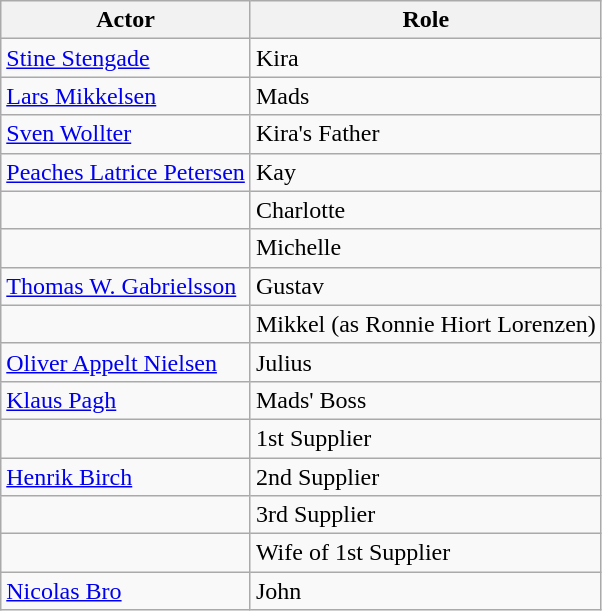<table class="wikitable">
<tr>
<th>Actor</th>
<th>Role</th>
</tr>
<tr>
<td><a href='#'>Stine Stengade</a></td>
<td>Kira</td>
</tr>
<tr>
<td><a href='#'>Lars Mikkelsen</a></td>
<td>Mads</td>
</tr>
<tr>
<td><a href='#'>Sven Wollter</a></td>
<td>Kira's Father</td>
</tr>
<tr>
<td><a href='#'>Peaches Latrice Petersen</a></td>
<td>Kay</td>
</tr>
<tr>
<td></td>
<td>Charlotte</td>
</tr>
<tr>
<td></td>
<td>Michelle</td>
</tr>
<tr>
<td><a href='#'>Thomas W. Gabrielsson</a></td>
<td>Gustav</td>
</tr>
<tr>
<td></td>
<td>Mikkel (as Ronnie Hiort Lorenzen)</td>
</tr>
<tr>
<td><a href='#'>Oliver Appelt Nielsen</a></td>
<td>Julius</td>
</tr>
<tr>
<td><a href='#'>Klaus Pagh</a></td>
<td>Mads' Boss</td>
</tr>
<tr>
<td></td>
<td>1st Supplier</td>
</tr>
<tr>
<td><a href='#'>Henrik Birch</a></td>
<td>2nd Supplier</td>
</tr>
<tr>
<td></td>
<td>3rd Supplier</td>
</tr>
<tr>
<td></td>
<td>Wife of 1st Supplier</td>
</tr>
<tr>
<td><a href='#'>Nicolas Bro</a></td>
<td>John</td>
</tr>
</table>
